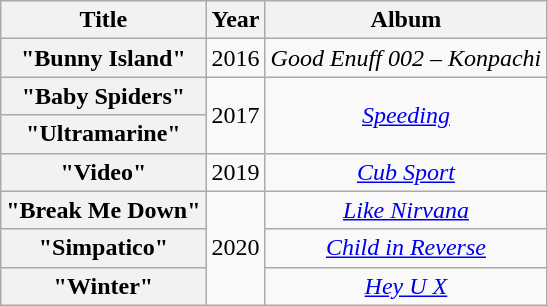<table class="wikitable plainrowheaders" style=text-align:center;>
<tr>
<th>Title</th>
<th>Year</th>
<th>Album</th>
</tr>
<tr>
<th scope="row">"Bunny Island"<br></th>
<td>2016</td>
<td><em>Good Enuff 002 – Konpachi</em></td>
</tr>
<tr>
<th scope="row">"Baby Spiders"<br></th>
<td rowspan="2">2017</td>
<td rowspan="2"><em><a href='#'>Speeding</a></em></td>
</tr>
<tr>
<th scope="row">"Ultramarine"<br></th>
</tr>
<tr>
<th scope="row">"Video"<br></th>
<td>2019</td>
<td><em><a href='#'>Cub Sport</a></em></td>
</tr>
<tr>
<th scope="row">"Break Me Down"<br></th>
<td rowspan="3">2020</td>
<td><em><a href='#'>Like Nirvana</a></em></td>
</tr>
<tr>
<th scope="row">"Simpatico"<br></th>
<td><em><a href='#'>Child in Reverse</a></em></td>
</tr>
<tr>
<th scope="row">"Winter"<br></th>
<td><em><a href='#'>Hey U X</a></em></td>
</tr>
</table>
